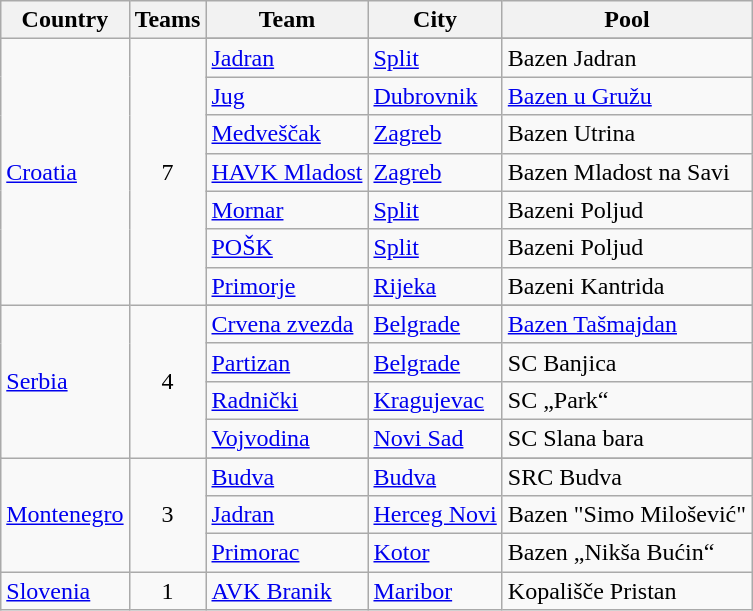<table class="wikitable">
<tr>
<th>Country</th>
<th>Teams</th>
<th>Team</th>
<th>City</th>
<th>Pool</th>
</tr>
<tr>
<td rowspan=8> <a href='#'>Croatia</a></td>
<td align=center rowspan=8>7</td>
</tr>
<tr>
<td><a href='#'>Jadran</a></td>
<td><a href='#'>Split</a></td>
<td>Bazen Jadran</td>
</tr>
<tr>
<td><a href='#'>Jug</a></td>
<td><a href='#'>Dubrovnik</a></td>
<td><a href='#'>Bazen u Gružu</a></td>
</tr>
<tr>
<td><a href='#'>Medveščak</a></td>
<td><a href='#'>Zagreb</a></td>
<td>Bazen Utrina</td>
</tr>
<tr>
<td><a href='#'>HAVK Mladost</a></td>
<td><a href='#'>Zagreb</a></td>
<td>Bazen Mladost na Savi</td>
</tr>
<tr>
<td><a href='#'>Mornar</a></td>
<td><a href='#'>Split</a></td>
<td>Bazeni Poljud</td>
</tr>
<tr>
<td><a href='#'>POŠK</a></td>
<td><a href='#'>Split</a></td>
<td>Bazeni Poljud</td>
</tr>
<tr>
<td><a href='#'>Primorje</a></td>
<td><a href='#'>Rijeka</a></td>
<td>Bazeni Kantrida</td>
</tr>
<tr>
<td rowspan=5> <a href='#'>Serbia</a></td>
<td align=center rowspan=5>4</td>
</tr>
<tr>
<td><a href='#'>Crvena zvezda</a></td>
<td><a href='#'>Belgrade</a></td>
<td><a href='#'>Bazen Tašmajdan</a></td>
</tr>
<tr>
<td><a href='#'>Partizan</a></td>
<td><a href='#'>Belgrade</a></td>
<td>SC Banjica</td>
</tr>
<tr>
<td><a href='#'>Radnički</a></td>
<td><a href='#'>Kragujevac</a></td>
<td>SC „Park“</td>
</tr>
<tr>
<td><a href='#'>Vojvodina</a></td>
<td><a href='#'>Novi Sad</a></td>
<td>SC Slana bara</td>
</tr>
<tr>
<td rowspan=4> <a href='#'>Montenegro</a></td>
<td align=center rowspan=4>3</td>
</tr>
<tr>
<td><a href='#'>Budva</a></td>
<td><a href='#'>Budva</a></td>
<td>SRC Budva</td>
</tr>
<tr>
<td><a href='#'>Jadran</a></td>
<td><a href='#'>Herceg Novi</a></td>
<td>Bazen "Simo Milošević"</td>
</tr>
<tr>
<td><a href='#'>Primorac</a></td>
<td><a href='#'>Kotor</a></td>
<td>Bazen „Nikša Bućin“</td>
</tr>
<tr>
<td> <a href='#'>Slovenia</a></td>
<td align=center>1</td>
<td><a href='#'>AVK Branik</a></td>
<td><a href='#'>Maribor</a></td>
<td>Kopališče Pristan</td>
</tr>
</table>
